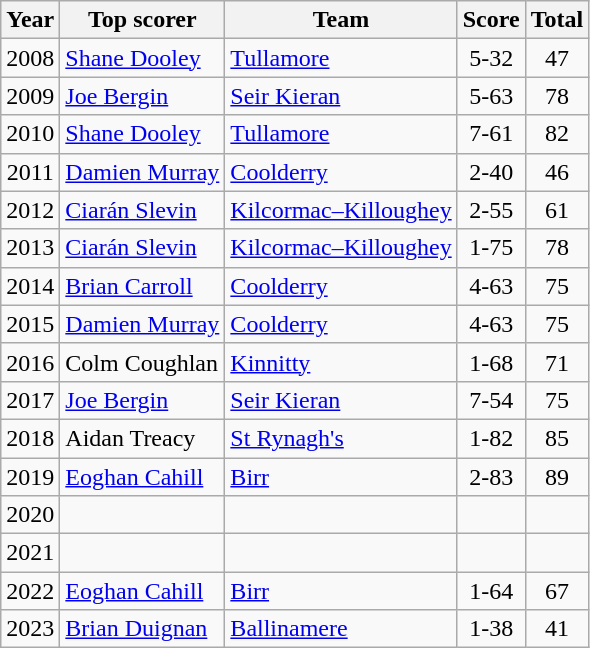<table class="wikitable" style="text-align:center;">
<tr>
<th>Year</th>
<th>Top scorer</th>
<th>Team</th>
<th>Score</th>
<th>Total</th>
</tr>
<tr>
<td>2008</td>
<td style="text-align:left;"><a href='#'>Shane Dooley</a></td>
<td style="text-align:left;"><a href='#'>Tullamore</a></td>
<td>5-32</td>
<td>47</td>
</tr>
<tr>
<td>2009</td>
<td style="text-align:left;"><a href='#'>Joe Bergin</a></td>
<td style="text-align:left;"><a href='#'>Seir Kieran</a></td>
<td>5-63</td>
<td>78</td>
</tr>
<tr>
<td>2010</td>
<td style="text-align:left;"><a href='#'>Shane Dooley</a></td>
<td style="text-align:left;"><a href='#'>Tullamore</a></td>
<td>7-61</td>
<td>82</td>
</tr>
<tr>
<td>2011</td>
<td style="text-align:left;"><a href='#'>Damien Murray</a></td>
<td style="text-align:left;"><a href='#'>Coolderry</a></td>
<td>2-40</td>
<td>46</td>
</tr>
<tr>
<td>2012</td>
<td style="text-align:left;"><a href='#'>Ciarán Slevin</a></td>
<td style="text-align:left;"><a href='#'>Kilcormac–Killoughey</a></td>
<td>2-55</td>
<td>61</td>
</tr>
<tr>
<td>2013</td>
<td style="text-align:left;"><a href='#'>Ciarán Slevin</a></td>
<td style="text-align:left;"><a href='#'>Kilcormac–Killoughey</a></td>
<td>1-75</td>
<td>78</td>
</tr>
<tr>
<td>2014</td>
<td style="text-align:left;"><a href='#'>Brian Carroll</a></td>
<td style="text-align:left;"><a href='#'>Coolderry</a></td>
<td>4-63</td>
<td>75</td>
</tr>
<tr>
<td>2015</td>
<td style="text-align:left;"><a href='#'>Damien Murray</a></td>
<td style="text-align:left;"><a href='#'>Coolderry</a></td>
<td>4-63</td>
<td>75</td>
</tr>
<tr>
<td>2016</td>
<td style="text-align:left;">Colm Coughlan</td>
<td style="text-align:left;"><a href='#'>Kinnitty</a></td>
<td>1-68</td>
<td>71</td>
</tr>
<tr>
<td>2017</td>
<td style="text-align:left;"><a href='#'>Joe Bergin</a></td>
<td style="text-align:left;"><a href='#'>Seir Kieran</a></td>
<td>7-54</td>
<td>75</td>
</tr>
<tr>
<td>2018</td>
<td style="text-align:left;">Aidan Treacy</td>
<td style="text-align:left;"><a href='#'>St Rynagh's</a></td>
<td>1-82</td>
<td>85</td>
</tr>
<tr>
<td>2019</td>
<td style="text-align:left;"><a href='#'>Eoghan Cahill</a></td>
<td style="text-align:left;"><a href='#'>Birr</a></td>
<td>2-83</td>
<td>89</td>
</tr>
<tr>
<td>2020</td>
<td style="text-align:left;"></td>
<td style="text-align:left;"></td>
<td></td>
<td></td>
</tr>
<tr>
<td>2021</td>
<td style="text-align:left;"></td>
<td style="text-align:left;"></td>
<td></td>
<td></td>
</tr>
<tr>
<td>2022</td>
<td style="text-align:left;"><a href='#'>Eoghan Cahill</a></td>
<td style="text-align:left;"><a href='#'>Birr</a></td>
<td>1-64</td>
<td>67</td>
</tr>
<tr>
<td>2023</td>
<td style="text-align:left;"><a href='#'>Brian Duignan</a></td>
<td style="text-align:left;"><a href='#'>Ballinamere</a></td>
<td>1-38</td>
<td>41</td>
</tr>
</table>
